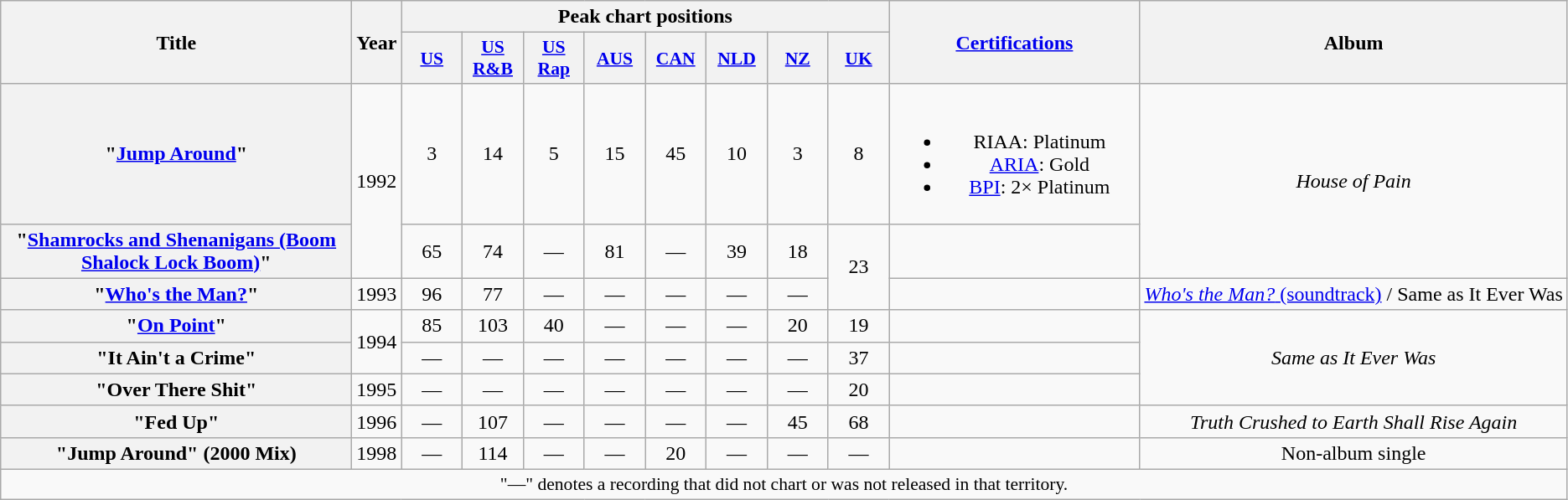<table class="wikitable plainrowheaders" style="text-align:center;">
<tr>
<th scope="col" rowspan="2" style="width:17em;">Title</th>
<th scope="col" rowspan="2">Year</th>
<th scope="col" colspan="8">Peak chart positions</th>
<th scope="col" rowspan="2" style="width:12em;"><a href='#'>Certifications</a></th>
<th scope="col" rowspan="2">Album</th>
</tr>
<tr>
<th scope="col" style="width:2.9em;font-size:90%;"><a href='#'>US</a><br></th>
<th scope="col" style="width:2.9em;font-size:90%;"><a href='#'>US<br>R&B</a><br></th>
<th scope="col" style="width:2.9em;font-size:90%;"><a href='#'>US<br>Rap</a><br></th>
<th scope="col" style="width:2.9em;font-size:90%;"><a href='#'>AUS</a><br></th>
<th scope="col" style="width:2.9em;font-size:90%;"><a href='#'>CAN</a><br></th>
<th scope="col" style="width:2.9em;font-size:90%;"><a href='#'>NLD</a><br></th>
<th scope="col" style="width:2.9em;font-size:90%;"><a href='#'>NZ</a><br></th>
<th scope="col" style="width:2.9em;font-size:90%;"><a href='#'>UK</a><br></th>
</tr>
<tr>
<th scope="row">"<a href='#'>Jump Around</a>"</th>
<td rowspan="2">1992</td>
<td>3</td>
<td>14</td>
<td>5</td>
<td>15</td>
<td>45</td>
<td>10</td>
<td>3</td>
<td>8</td>
<td><br><ul><li>RIAA: Platinum</li><li><a href='#'>ARIA</a>: Gold</li><li><a href='#'>BPI</a>: 2× Platinum</li></ul></td>
<td rowspan="2"><em>House of Pain</em></td>
</tr>
<tr>
<th scope="row">"<a href='#'>Shamrocks and Shenanigans (Boom Shalock Lock Boom)</a>"</th>
<td>65</td>
<td>74</td>
<td>—</td>
<td>81</td>
<td>—</td>
<td>39</td>
<td>18</td>
<td rowspan="2">23</td>
<td></td>
</tr>
<tr>
<th scope="row">"<a href='#'>Who's the Man?</a>"</th>
<td>1993</td>
<td>96</td>
<td>77</td>
<td>—</td>
<td>—</td>
<td>—</td>
<td>—</td>
<td>—</td>
<td></td>
<td><a href='#'><em>Who's the Man?</em> (soundtrack)</a> / Same as It Ever Was</td>
</tr>
<tr>
<th scope="row">"<a href='#'>On Point</a>"</th>
<td rowspan="2">1994</td>
<td>85</td>
<td>103</td>
<td>40</td>
<td>—</td>
<td>—</td>
<td>—</td>
<td>20</td>
<td>19</td>
<td></td>
<td rowspan="3"><em>Same as It Ever Was</em></td>
</tr>
<tr>
<th scope="row">"It Ain't a Crime"</th>
<td>—</td>
<td>—</td>
<td>—</td>
<td>—</td>
<td>—</td>
<td>—</td>
<td>—</td>
<td>37</td>
<td></td>
</tr>
<tr>
<th scope="row">"Over There Shit"</th>
<td>1995</td>
<td>—</td>
<td>—</td>
<td>—</td>
<td>—</td>
<td>—</td>
<td>—</td>
<td>—</td>
<td>20</td>
<td></td>
</tr>
<tr>
<th scope="row">"Fed Up"</th>
<td>1996</td>
<td>—</td>
<td>107</td>
<td>—</td>
<td>—</td>
<td>—</td>
<td>—</td>
<td>45</td>
<td>68</td>
<td></td>
<td><em>Truth Crushed to Earth Shall Rise Again</em></td>
</tr>
<tr>
<th scope="row">"Jump Around" (2000 Mix)</th>
<td>1998</td>
<td>—</td>
<td>114</td>
<td>—</td>
<td>—</td>
<td>20</td>
<td>—</td>
<td>—</td>
<td>—</td>
<td></td>
<td>Non-album single</td>
</tr>
<tr>
<td colspan="15" style="font-size:90%">"—" denotes a recording that did not chart or was not released in that territory.</td>
</tr>
</table>
